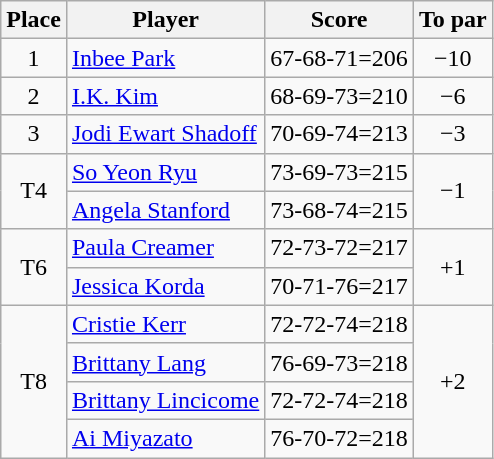<table class="wikitable">
<tr>
<th>Place</th>
<th>Player</th>
<th>Score</th>
<th>To par</th>
</tr>
<tr>
<td align=center>1</td>
<td> <a href='#'>Inbee Park</a></td>
<td>67-68-71=206</td>
<td align=center>−10</td>
</tr>
<tr>
<td align=center>2</td>
<td> <a href='#'>I.K. Kim</a></td>
<td>68-69-73=210</td>
<td align=center>−6</td>
</tr>
<tr>
<td align=center>3</td>
<td> <a href='#'>Jodi Ewart Shadoff</a></td>
<td>70-69-74=213</td>
<td align=center>−3</td>
</tr>
<tr>
<td align=center rowspan=2>T4</td>
<td> <a href='#'>So Yeon Ryu</a></td>
<td>73-69-73=215</td>
<td align=center rowspan=2>−1</td>
</tr>
<tr>
<td> <a href='#'>Angela Stanford</a></td>
<td>73-68-74=215</td>
</tr>
<tr>
<td align=center rowspan=2>T6</td>
<td> <a href='#'>Paula Creamer</a></td>
<td>72-73-72=217</td>
<td align=center rowspan=2>+1</td>
</tr>
<tr>
<td> <a href='#'>Jessica Korda</a></td>
<td>70-71-76=217</td>
</tr>
<tr>
<td align=center rowspan=4>T8</td>
<td> <a href='#'>Cristie Kerr</a></td>
<td>72-72-74=218</td>
<td align=center rowspan=4>+2</td>
</tr>
<tr>
<td> <a href='#'>Brittany Lang</a></td>
<td>76-69-73=218</td>
</tr>
<tr>
<td> <a href='#'>Brittany Lincicome</a></td>
<td>72-72-74=218</td>
</tr>
<tr>
<td> <a href='#'>Ai Miyazato</a></td>
<td>76-70-72=218</td>
</tr>
</table>
